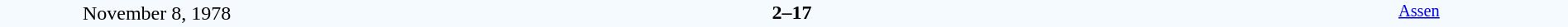<table style="width: 100%; background:#F5FAFF;" cellspacing="0">
<tr>
<td align=center rowspan=3 width=20%>November 8, 1978<br></td>
</tr>
<tr>
<td width=24% align=right></td>
<td align=center width=13%><strong>2–17</strong></td>
<td width=24%></td>
<td style=font-size:85% rowspan=3 valign=top align=center><a href='#'>Assen</a></td>
</tr>
<tr style=font-size:85%>
<td align=right></td>
<td align=center></td>
<td></td>
</tr>
</table>
